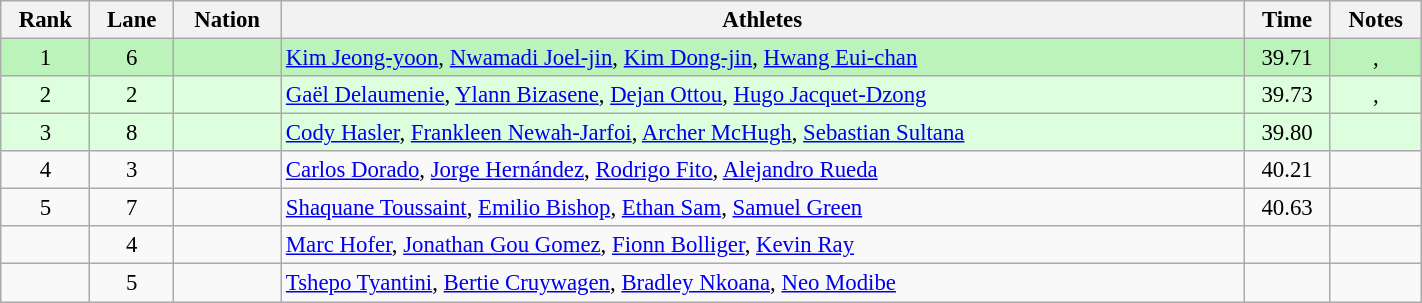<table class="wikitable sortable" style="text-align:center;width: 75%; font-size:95%"">
<tr>
<th scope="col">Rank</th>
<th scope="col">Lane</th>
<th scope="col">Nation</th>
<th scope="col">Athletes</th>
<th scope="col">Time</th>
<th scope="col">Notes</th>
</tr>
<tr bgcolor=bbf3bb>
<td>1</td>
<td>6</td>
<td align=left></td>
<td align=left><a href='#'>Kim Jeong-yoon</a>, <a href='#'>Nwamadi Joel-jin</a>, <a href='#'>Kim Dong-jin</a>, <a href='#'>Hwang Eui-chan</a></td>
<td>39.71</td>
<td>, </td>
</tr>
<tr bgcolor=ddffdd>
<td>2</td>
<td>2</td>
<td align=left></td>
<td align=left><a href='#'>Gaël Delaumenie</a>, <a href='#'>Ylann Bizasene</a>, <a href='#'>Dejan Ottou</a>, <a href='#'>Hugo Jacquet-Dzong</a></td>
<td>39.73</td>
<td>, </td>
</tr>
<tr bgcolor=ddffdd>
<td>3</td>
<td>8</td>
<td align=left></td>
<td align=left><a href='#'>Cody Hasler</a>, <a href='#'>Frankleen Newah-Jarfoi</a>, <a href='#'>Archer McHugh</a>, <a href='#'>Sebastian Sultana</a></td>
<td>39.80</td>
<td></td>
</tr>
<tr>
<td>4</td>
<td>3</td>
<td align=left></td>
<td align=left><a href='#'>Carlos Dorado</a>, <a href='#'>Jorge Hernández</a>, <a href='#'>Rodrigo Fito</a>, <a href='#'>Alejandro Rueda</a></td>
<td>40.21</td>
<td></td>
</tr>
<tr>
<td>5</td>
<td>7</td>
<td align=left></td>
<td align=left><a href='#'>Shaquane Toussaint</a>, <a href='#'>Emilio Bishop</a>, <a href='#'>Ethan Sam</a>, <a href='#'>Samuel Green</a></td>
<td>40.63</td>
<td></td>
</tr>
<tr>
<td></td>
<td>4</td>
<td align=left></td>
<td align=left><a href='#'>Marc Hofer</a>, <a href='#'>Jonathan Gou Gomez</a>, <a href='#'>Fionn Bolliger</a>, <a href='#'>Kevin Ray</a></td>
<td></td>
<td></td>
</tr>
<tr>
<td></td>
<td>5</td>
<td align=left></td>
<td align=left><a href='#'>Tshepo Tyantini</a>, <a href='#'>Bertie Cruywagen</a>, <a href='#'>Bradley Nkoana</a>, <a href='#'>Neo Modibe</a></td>
<td></td>
<td></td>
</tr>
</table>
